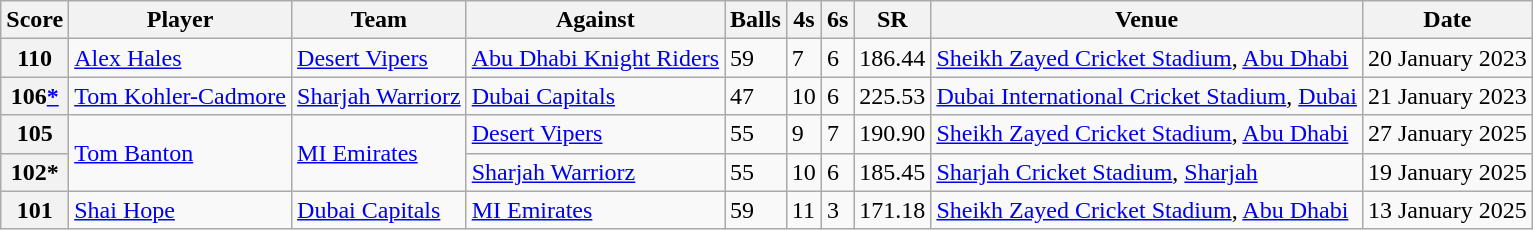<table class="wikitable">
<tr>
<th>Score</th>
<th>Player</th>
<th>Team</th>
<th>Against</th>
<th>Balls</th>
<th>4s</th>
<th>6s</th>
<th>SR</th>
<th>Venue</th>
<th>Date</th>
</tr>
<tr>
<th>110</th>
<td><a href='#'>Alex Hales</a></td>
<td><a href='#'>Desert Vipers</a></td>
<td><a href='#'>Abu Dhabi Knight Riders</a></td>
<td>59</td>
<td>7</td>
<td>6</td>
<td>186.44</td>
<td><a href='#'>Sheikh Zayed Cricket Stadium</a>, <a href='#'>Abu Dhabi</a></td>
<td>20 January 2023</td>
</tr>
<tr>
<th>106<a href='#'>*</a></th>
<td><a href='#'>Tom Kohler-Cadmore</a></td>
<td><a href='#'>Sharjah Warriorz</a></td>
<td><a href='#'>Dubai Capitals</a></td>
<td>47</td>
<td>10</td>
<td>6</td>
<td>225.53</td>
<td><a href='#'>Dubai International Cricket Stadium</a>, <a href='#'>Dubai</a></td>
<td>21 January 2023</td>
</tr>
<tr>
<th>105</th>
<td rowspan="2"><a href='#'>Tom Banton</a></td>
<td rowspan="2"><a href='#'>MI Emirates</a></td>
<td><a href='#'>Desert Vipers</a></td>
<td>55</td>
<td>9</td>
<td>7</td>
<td>190.90</td>
<td><a href='#'>Sheikh Zayed Cricket Stadium</a>, <a href='#'>Abu Dhabi</a></td>
<td>27 January 2025</td>
</tr>
<tr>
<th>102*</th>
<td><a href='#'>Sharjah Warriorz</a></td>
<td>55</td>
<td>10</td>
<td>6</td>
<td>185.45</td>
<td><a href='#'>Sharjah Cricket Stadium</a>, <a href='#'>Sharjah</a></td>
<td>19 January 2025</td>
</tr>
<tr>
<th>101</th>
<td><a href='#'>Shai Hope</a></td>
<td><a href='#'>Dubai Capitals</a></td>
<td><a href='#'>MI Emirates</a></td>
<td>59</td>
<td>11</td>
<td>3</td>
<td>171.18</td>
<td><a href='#'>Sheikh Zayed Cricket Stadium</a>, <a href='#'>Abu Dhabi</a></td>
<td>13 January 2025</td>
</tr>
</table>
